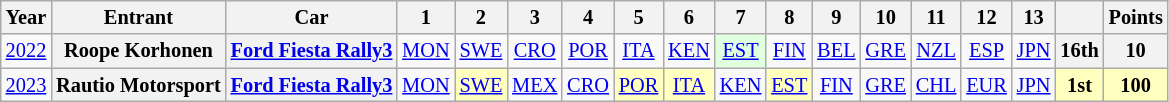<table class="wikitable" style="text-align:center; font-size:85%">
<tr>
<th>Year</th>
<th>Entrant</th>
<th>Car</th>
<th>1</th>
<th>2</th>
<th>3</th>
<th>4</th>
<th>5</th>
<th>6</th>
<th>7</th>
<th>8</th>
<th>9</th>
<th>10</th>
<th>11</th>
<th>12</th>
<th>13</th>
<th></th>
<th>Points</th>
</tr>
<tr>
<td><a href='#'>2022</a></td>
<th nowrap>Roope Korhonen</th>
<th nowrap><a href='#'>Ford Fiesta Rally3</a></th>
<td><a href='#'>MON</a></td>
<td><a href='#'>SWE</a></td>
<td><a href='#'>CRO</a></td>
<td><a href='#'>POR</a></td>
<td><a href='#'>ITA</a></td>
<td><a href='#'>KEN</a></td>
<td style="background:#dfffdf"><a href='#'>EST</a><br></td>
<td><a href='#'>FIN</a></td>
<td><a href='#'>BEL</a></td>
<td><a href='#'>GRE</a></td>
<td><a href='#'>NZL</a></td>
<td><a href='#'>ESP</a></td>
<td><a href='#'>JPN</a></td>
<th>16th</th>
<th>10</th>
</tr>
<tr>
<td><a href='#'>2023</a></td>
<th nowrap>Rautio Motorsport</th>
<th nowrap><a href='#'>Ford Fiesta Rally3</a></th>
<td><a href='#'>MON</a></td>
<td style="background:#ffffbf"><a href='#'>SWE</a><br></td>
<td><a href='#'>MEX</a></td>
<td><a href='#'>CRO</a></td>
<td style="background:#ffffbf"><a href='#'>POR</a><br></td>
<td style="background:#ffffbf"><a href='#'>ITA</a><br></td>
<td><a href='#'>KEN</a></td>
<td style="background:#ffffbf"><a href='#'>EST</a><br></td>
<td><a href='#'>FIN</a></td>
<td><a href='#'>GRE</a></td>
<td><a href='#'>CHL</a></td>
<td><a href='#'>EUR</a></td>
<td><a href='#'>JPN</a></td>
<th style="background:#ffffbf">1st</th>
<th style="background:#ffffbf">100</th>
</tr>
</table>
